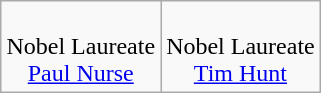<table class=wikitable align=right>
<tr align=center>
<td><br>Nobel Laureate<br><a href='#'>Paul Nurse</a></td>
<td><br>Nobel Laureate<br><a href='#'>Tim Hunt</a></td>
</tr>
</table>
